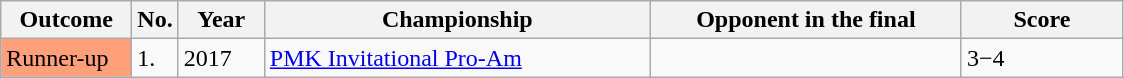<table class="wikitable sortable">
<tr>
<th width="80">Outcome</th>
<th width="20">No.</th>
<th width="50">Year</th>
<th style="width:250px;">Championship</th>
<th style="width:200px;">Opponent in the final</th>
<th style="width:100px;">Score</th>
</tr>
<tr>
<td style="background:#ffa07a;">Runner-up</td>
<td>1.</td>
<td>2017</td>
<td><a href='#'>PMK Invitational Pro-Am</a></td>
<td> </td>
<td>3−4</td>
</tr>
</table>
